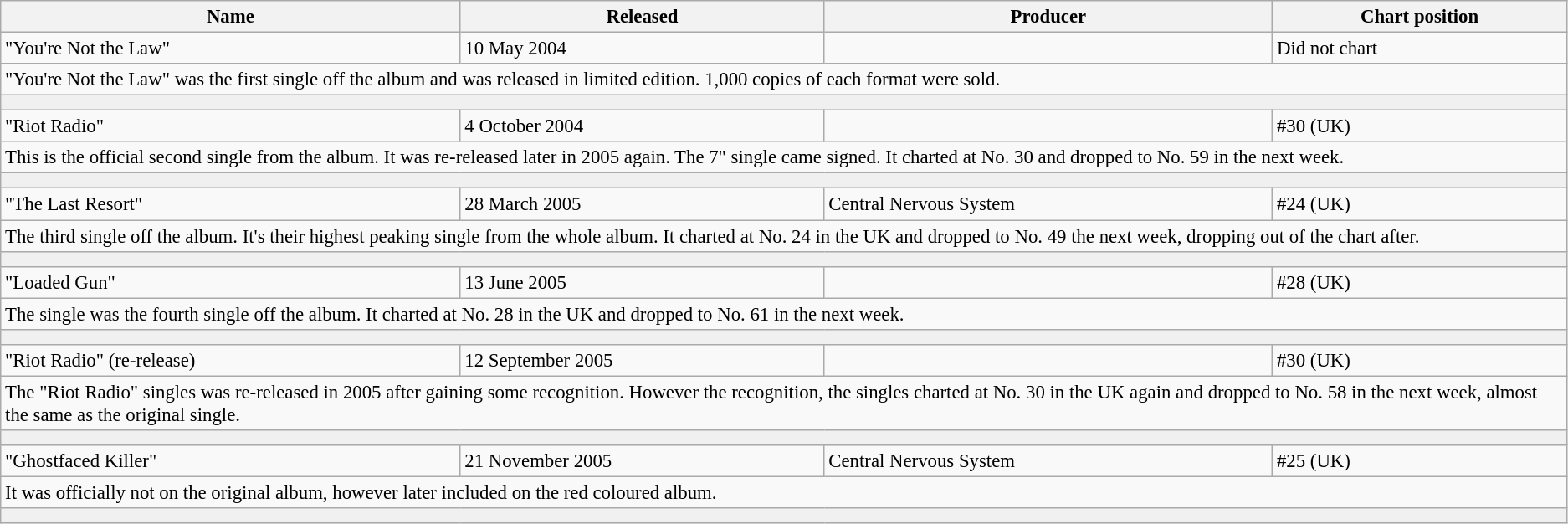<table class="wikitable" style="font-size:95%">
<tr>
<th>Name</th>
<th>Released</th>
<th>Producer</th>
<th>Chart position</th>
</tr>
<tr>
<td>"You're Not the Law"</td>
<td>10 May 2004</td>
<td></td>
<td>Did not chart</td>
</tr>
<tr>
<td colspan=5>"You're Not the Law" was the first single off the album and was released in limited edition. 1,000 copies of each format were sold.</td>
</tr>
<tr>
<td colspan=5 style="background:#F0F0F0; height:5px"></td>
</tr>
<tr>
<td>"Riot Radio"</td>
<td>4 October 2004</td>
<td></td>
<td>#30 (UK)</td>
</tr>
<tr>
<td colspan=5>This is the official second single from the album. It was re-released later in 2005 again. The 7" single came signed. It charted at No. 30 and dropped to No. 59 in the next week.</td>
</tr>
<tr>
<td colspan=5 style="background:#F0F0F0; height:5px"></td>
</tr>
<tr>
<td>"The Last Resort"</td>
<td>28 March 2005</td>
<td>Central Nervous System</td>
<td>#24 (UK)</td>
</tr>
<tr>
<td colspan=5>The third single off the album. It's their highest peaking single from the whole album. It charted at No. 24 in the UK and dropped to No. 49 the next week, dropping out of the chart after.</td>
</tr>
<tr>
<td colspan=5 style="background:#F0F0F0; height:5px"></td>
</tr>
<tr>
<td>"Loaded Gun"</td>
<td>13 June 2005</td>
<td></td>
<td>#28 (UK)</td>
</tr>
<tr>
<td colspan=5>The single was the fourth single off the album. It charted at No. 28 in the UK and dropped to No. 61 in the next week.</td>
</tr>
<tr>
<td colspan=5 style="background:#F0F0F0; height:5px"></td>
</tr>
<tr>
<td>"Riot Radio" (re-release)</td>
<td>12 September 2005</td>
<td></td>
<td>#30 (UK)</td>
</tr>
<tr>
<td colspan=5>The "Riot Radio" singles was re-released in 2005 after gaining some recognition. However the recognition, the singles charted at No. 30 in the UK again and dropped to No. 58 in the next week, almost the same as the original single.</td>
</tr>
<tr>
<td colspan=5 style="background:#F0F0F0; height:5px"></td>
</tr>
<tr>
<td>"Ghostfaced Killer"</td>
<td>21 November 2005</td>
<td>Central Nervous System</td>
<td>#25 (UK)</td>
</tr>
<tr>
<td colspan=5>It was officially not on the original album, however later included on the red coloured album.</td>
</tr>
<tr>
<td colspan=5 style="background:#F0F0F0; height:5px"></td>
</tr>
</table>
